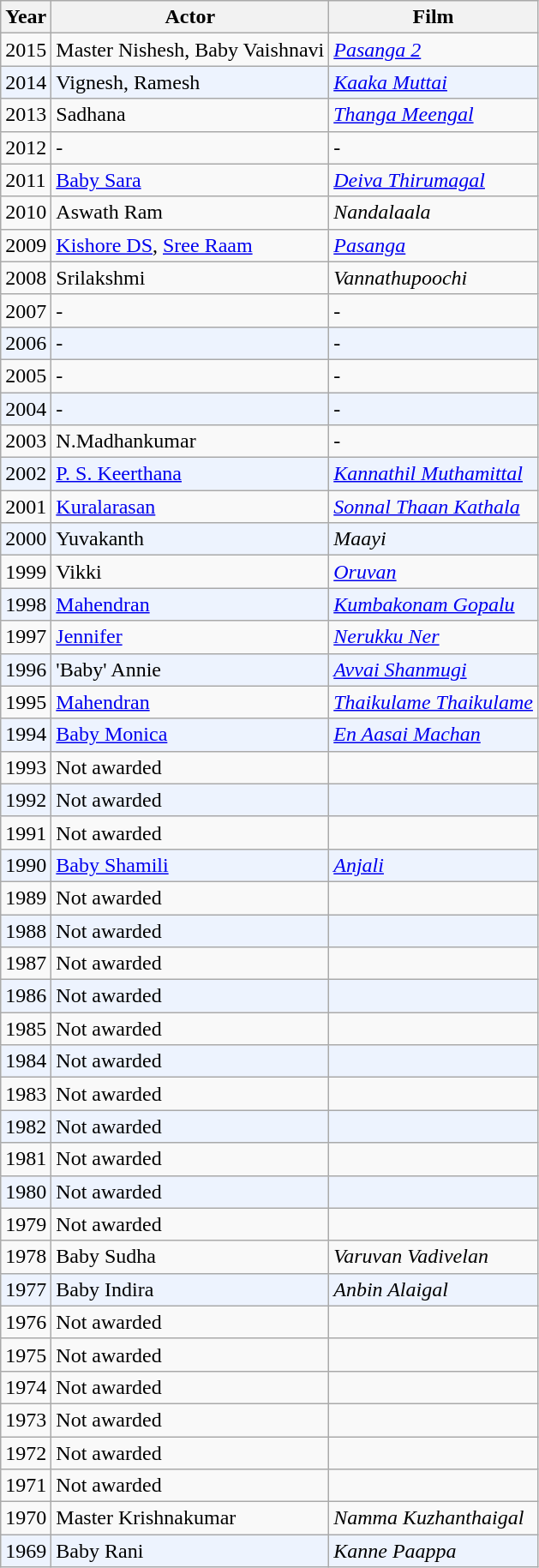<table class="wikitable">
<tr>
<th>Year</th>
<th>Actor</th>
<th>Film</th>
</tr>
<tr>
<td>2015</td>
<td>Master Nishesh, Baby Vaishnavi</td>
<td><em><a href='#'>Pasanga 2</a></em></td>
</tr>
<tr bgcolor=#edf3fe>
<td>2014</td>
<td>Vignesh, Ramesh</td>
<td><em><a href='#'>Kaaka Muttai</a></em></td>
</tr>
<tr>
<td>2013</td>
<td>Sadhana</td>
<td><em><a href='#'>Thanga Meengal</a></em></td>
</tr>
<tr>
<td>2012</td>
<td>-</td>
<td>-</td>
</tr>
<tr>
<td>2011</td>
<td><a href='#'>Baby Sara</a></td>
<td><em><a href='#'>Deiva Thirumagal</a></em></td>
</tr>
<tr>
<td>2010</td>
<td>Aswath Ram</td>
<td><em>Nandalaala</em></td>
</tr>
<tr>
<td>2009</td>
<td><a href='#'>Kishore DS</a>,  <a href='#'>Sree Raam</a></td>
<td><em><a href='#'>Pasanga</a></em></td>
</tr>
<tr>
<td>2008</td>
<td>Srilakshmi</td>
<td><em>Vannathupoochi</em></td>
</tr>
<tr>
<td>2007</td>
<td>-</td>
<td>-</td>
</tr>
<tr bgcolor=#edf3fe>
<td>2006</td>
<td>-</td>
<td>-</td>
</tr>
<tr>
<td>2005</td>
<td>-</td>
<td>-</td>
</tr>
<tr bgcolor=#edf3fe>
<td>2004</td>
<td>-</td>
<td>-</td>
</tr>
<tr>
<td>2003</td>
<td>N.Madhankumar</td>
<td>-</td>
</tr>
<tr bgcolor=#edf3fe>
<td>2002</td>
<td><a href='#'>P. S. Keerthana</a></td>
<td><em><a href='#'>Kannathil Muthamittal</a></em></td>
</tr>
<tr>
<td>2001</td>
<td><a href='#'>Kuralarasan</a></td>
<td><em><a href='#'>Sonnal Thaan Kathala</a></em></td>
</tr>
<tr bgcolor=#edf3fe>
<td>2000</td>
<td>Yuvakanth</td>
<td><em>Maayi</em></td>
</tr>
<tr>
<td>1999</td>
<td>Vikki</td>
<td><em><a href='#'>Oruvan</a></em></td>
</tr>
<tr bgcolor=#edf3fe>
<td>1998</td>
<td><a href='#'>Mahendran</a></td>
<td><em><a href='#'>Kumbakonam Gopalu</a></em></td>
</tr>
<tr>
<td>1997</td>
<td><a href='#'>Jennifer</a></td>
<td><em><a href='#'>Nerukku Ner</a></em></td>
</tr>
<tr bgcolor=#edf3fe>
<td>1996</td>
<td>'Baby' Annie</td>
<td><em><a href='#'>Avvai Shanmugi</a></em></td>
</tr>
<tr>
<td>1995</td>
<td><a href='#'>Mahendran</a></td>
<td><em><a href='#'>Thaikulame Thaikulame</a></em></td>
</tr>
<tr bgcolor=#edf3fe>
<td>1994</td>
<td><a href='#'>Baby Monica</a></td>
<td><em><a href='#'>En Aasai Machan</a></em></td>
</tr>
<tr>
<td>1993</td>
<td>Not awarded</td>
<td></td>
</tr>
<tr bgcolor=#edf3fe>
<td>1992</td>
<td>Not awarded</td>
<td></td>
</tr>
<tr>
<td>1991</td>
<td>Not awarded</td>
<td></td>
</tr>
<tr bgcolor=#edf3fe>
<td>1990</td>
<td><a href='#'>Baby Shamili</a></td>
<td><em><a href='#'>Anjali</a></em></td>
</tr>
<tr>
<td>1989</td>
<td>Not awarded</td>
<td></td>
</tr>
<tr bgcolor=#edf3fe>
<td>1988</td>
<td>Not awarded</td>
<td></td>
</tr>
<tr>
<td>1987</td>
<td>Not awarded</td>
<td></td>
</tr>
<tr bgcolor=#edf3fe>
<td>1986</td>
<td>Not awarded</td>
<td></td>
</tr>
<tr>
<td>1985</td>
<td>Not awarded</td>
<td></td>
</tr>
<tr bgcolor=#edf3fe>
<td>1984</td>
<td>Not awarded</td>
<td></td>
</tr>
<tr>
<td>1983</td>
<td>Not awarded</td>
<td></td>
</tr>
<tr bgcolor=#edf3fe>
<td>1982</td>
<td>Not awarded</td>
<td></td>
</tr>
<tr>
<td>1981</td>
<td>Not awarded</td>
<td></td>
</tr>
<tr bgcolor=#edf3fe>
<td>1980</td>
<td>Not awarded</td>
<td></td>
</tr>
<tr>
<td>1979</td>
<td>Not awarded</td>
<td></td>
</tr>
<tr>
<td>1978</td>
<td>Baby Sudha</td>
<td><em>Varuvan Vadivelan</em></td>
</tr>
<tr bgcolor=#edf3fe>
<td>1977</td>
<td>Baby Indira</td>
<td><em>Anbin Alaigal</em></td>
</tr>
<tr>
<td>1976</td>
<td>Not awarded</td>
<td></td>
</tr>
<tr>
<td>1975</td>
<td>Not awarded</td>
<td></td>
</tr>
<tr>
<td>1974</td>
<td>Not awarded</td>
<td></td>
</tr>
<tr>
<td>1973</td>
<td>Not awarded</td>
<td></td>
</tr>
<tr>
<td>1972</td>
<td>Not awarded</td>
<td></td>
</tr>
<tr>
<td>1971</td>
<td>Not awarded</td>
<td></td>
</tr>
<tr>
<td>1970</td>
<td>Master Krishnakumar</td>
<td><em>Namma Kuzhanthaigal</em></td>
</tr>
<tr bgcolor=#edf3fe>
<td>1969</td>
<td>Baby Rani</td>
<td><em>Kanne Paappa</em></td>
</tr>
</table>
